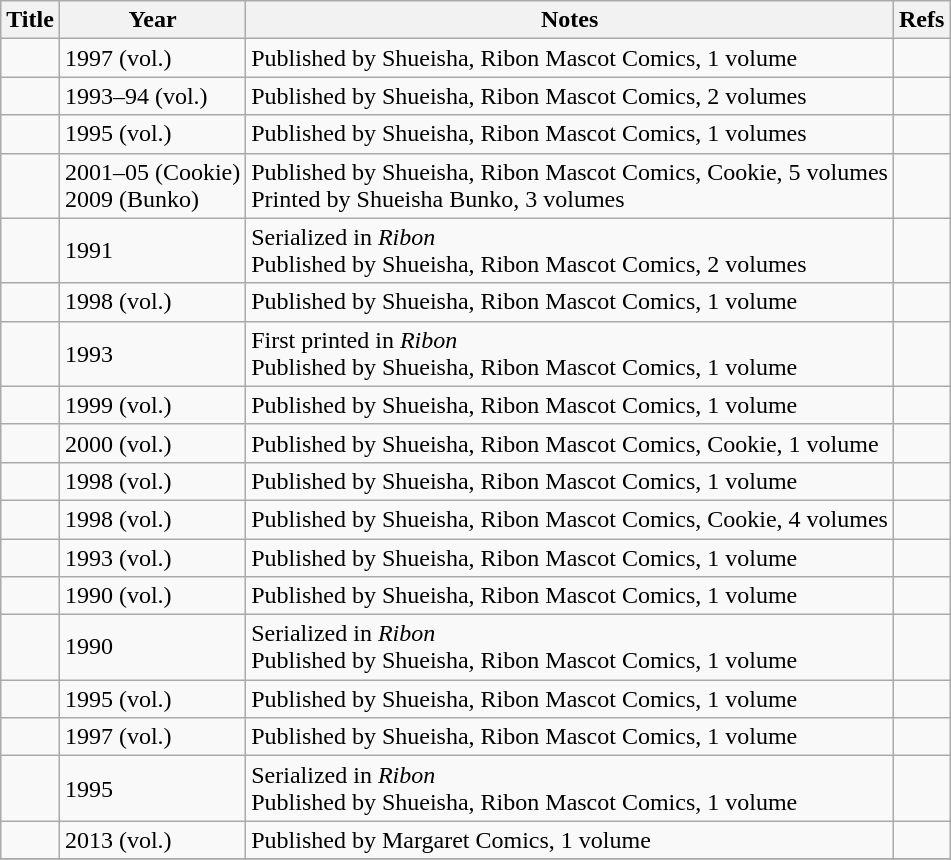<table class="wikitable sortable">
<tr>
<th>Title</th>
<th>Year</th>
<th>Notes</th>
<th>Refs</th>
</tr>
<tr>
<td></td>
<td>1997 (vol.)</td>
<td>Published by Shueisha, Ribon Mascot Comics, 1 volume</td>
<td></td>
</tr>
<tr>
<td></td>
<td>1993–94 (vol.)</td>
<td>Published by Shueisha, Ribon Mascot Comics, 2 volumes</td>
<td></td>
</tr>
<tr>
<td></td>
<td>1995 (vol.)</td>
<td>Published by Shueisha, Ribon Mascot Comics, 1 volumes</td>
<td></td>
</tr>
<tr>
<td></td>
<td>2001–05 (Cookie)<br>2009 (Bunko)</td>
<td>Published by Shueisha, Ribon Mascot Comics, Cookie, 5 volumes<br>Printed by Shueisha Bunko, 3 volumes</td>
<td></td>
</tr>
<tr>
<td></td>
<td>1991</td>
<td>Serialized in <em>Ribon</em><br>Published by Shueisha, Ribon Mascot Comics, 2 volumes</td>
<td></td>
</tr>
<tr>
<td></td>
<td>1998 (vol.)</td>
<td>Published by Shueisha, Ribon Mascot Comics, 1 volume</td>
<td></td>
</tr>
<tr>
<td></td>
<td>1993</td>
<td>First printed in <em>Ribon</em><br>Published by Shueisha, Ribon Mascot Comics, 1 volume</td>
<td></td>
</tr>
<tr>
<td></td>
<td>1999 (vol.)</td>
<td>Published by Shueisha, Ribon Mascot Comics, 1 volume</td>
<td></td>
</tr>
<tr>
<td></td>
<td>2000 (vol.)</td>
<td>Published by Shueisha, Ribon Mascot Comics, Cookie, 1 volume</td>
<td></td>
</tr>
<tr>
<td></td>
<td>1998 (vol.)</td>
<td>Published by Shueisha, Ribon Mascot Comics, 1 volume</td>
<td></td>
</tr>
<tr>
<td></td>
<td>1998 (vol.)</td>
<td>Published by Shueisha, Ribon Mascot Comics, Cookie, 4 volumes</td>
<td></td>
</tr>
<tr>
<td></td>
<td>1993 (vol.)</td>
<td>Published by Shueisha, Ribon Mascot Comics, 1 volume</td>
<td></td>
</tr>
<tr>
<td></td>
<td>1990 (vol.)</td>
<td>Published by Shueisha, Ribon Mascot Comics, 1 volume</td>
<td></td>
</tr>
<tr>
<td></td>
<td>1990</td>
<td>Serialized in <em>Ribon</em><br>Published by Shueisha, Ribon Mascot Comics, 1 volume</td>
<td></td>
</tr>
<tr>
<td></td>
<td>1995 (vol.)</td>
<td>Published by Shueisha, Ribon Mascot Comics, 1 volume</td>
<td></td>
</tr>
<tr>
<td></td>
<td>1997 (vol.)</td>
<td>Published by Shueisha, Ribon Mascot Comics, 1 volume</td>
<td></td>
</tr>
<tr>
<td></td>
<td>1995</td>
<td>Serialized in <em>Ribon</em><br>Published by Shueisha, Ribon Mascot Comics, 1 volume</td>
<td></td>
</tr>
<tr>
<td></td>
<td>2013 (vol.)</td>
<td>Published by Margaret Comics, 1 volume</td>
<td></td>
</tr>
<tr>
</tr>
</table>
